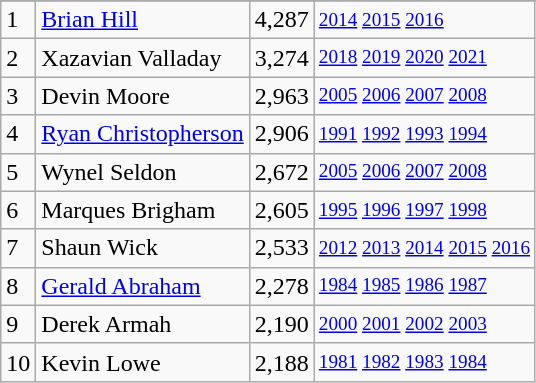<table class="wikitable">
<tr>
</tr>
<tr>
<td>1</td>
<td><a href='#'>Brian Hill</a></td>
<td>4,287</td>
<td style="font-size:80%;"><a href='#'>2014</a> <a href='#'>2015</a> <a href='#'>2016</a></td>
</tr>
<tr>
<td>2</td>
<td>Xazavian Valladay</td>
<td>3,274</td>
<td style="font-size:80%;"><a href='#'>2018</a> <a href='#'>2019</a> <a href='#'>2020</a> <a href='#'>2021</a></td>
</tr>
<tr>
<td>3</td>
<td>Devin Moore</td>
<td>2,963</td>
<td style="font-size:80%;"><a href='#'>2005</a> <a href='#'>2006</a> <a href='#'>2007</a> <a href='#'>2008</a></td>
</tr>
<tr>
<td>4</td>
<td><a href='#'>Ryan Christopherson</a></td>
<td>2,906</td>
<td style="font-size:80%;"><a href='#'>1991</a> <a href='#'>1992</a> <a href='#'>1993</a> <a href='#'>1994</a></td>
</tr>
<tr>
<td>5</td>
<td>Wynel Seldon</td>
<td>2,672</td>
<td style="font-size:80%;"><a href='#'>2005</a> <a href='#'>2006</a> <a href='#'>2007</a> <a href='#'>2008</a></td>
</tr>
<tr>
<td>6</td>
<td>Marques Brigham</td>
<td>2,605</td>
<td style="font-size:80%;"><a href='#'>1995</a> <a href='#'>1996</a> <a href='#'>1997</a> <a href='#'>1998</a></td>
</tr>
<tr>
<td>7</td>
<td>Shaun Wick</td>
<td>2,533</td>
<td style="font-size:80%;"><a href='#'>2012</a> <a href='#'>2013</a> <a href='#'>2014</a> <a href='#'>2015</a> <a href='#'>2016</a></td>
</tr>
<tr>
<td>8</td>
<td><a href='#'>Gerald Abraham</a></td>
<td>2,278</td>
<td style="font-size:80%;"><a href='#'>1984</a> <a href='#'>1985</a> <a href='#'>1986</a> <a href='#'>1987</a></td>
</tr>
<tr>
<td>9</td>
<td>Derek Armah</td>
<td>2,190</td>
<td style="font-size:80%;"><a href='#'>2000</a> <a href='#'>2001</a> <a href='#'>2002</a> <a href='#'>2003</a></td>
</tr>
<tr>
<td>10</td>
<td>Kevin Lowe</td>
<td>2,188</td>
<td style="font-size:80%;"><a href='#'>1981</a> <a href='#'>1982</a> <a href='#'>1983</a> <a href='#'>1984</a></td>
</tr>
</table>
